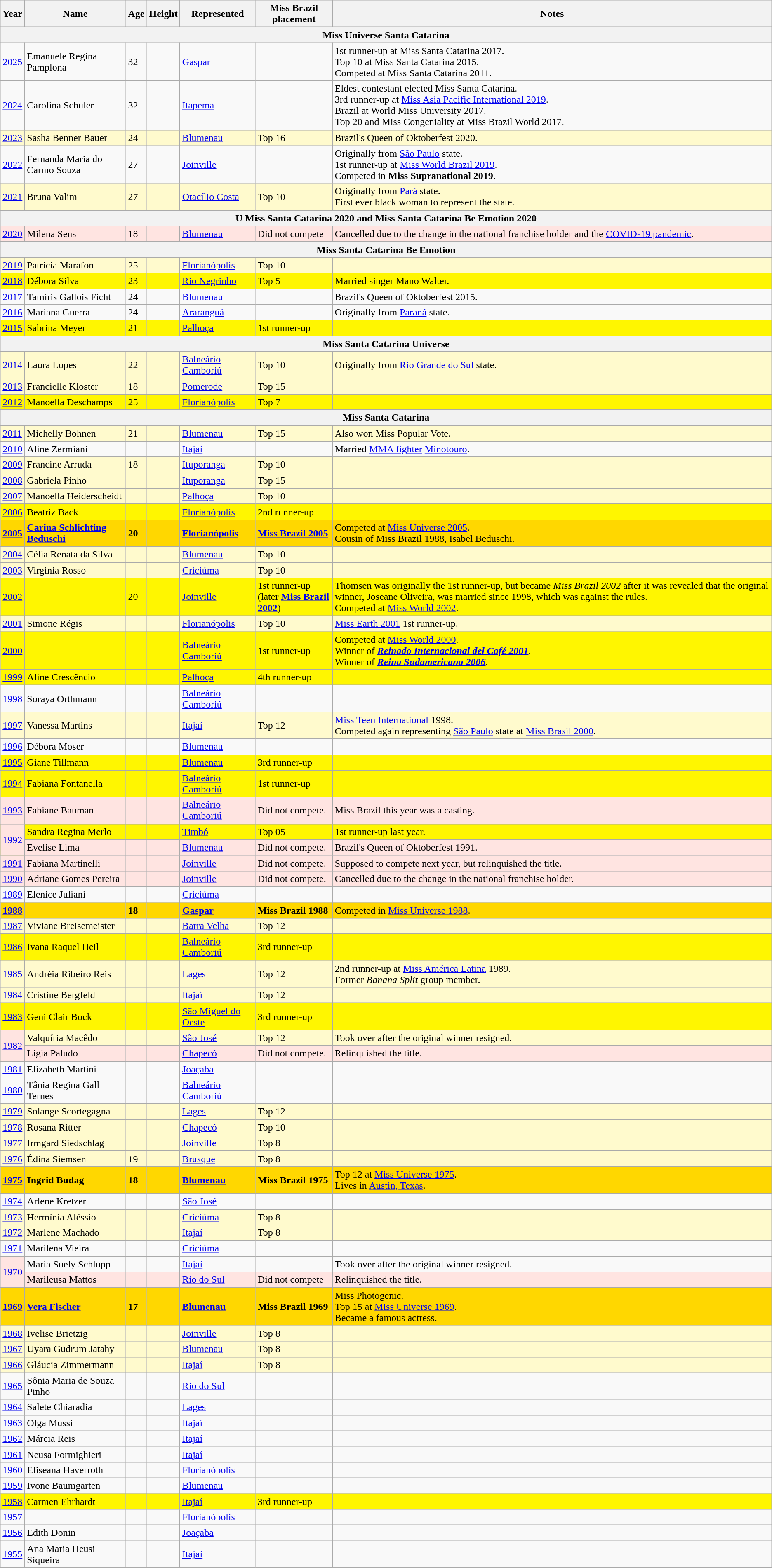<table class="wikitable sortable">
<tr>
<th>Year</th>
<th>Name</th>
<th>Age</th>
<th>Height</th>
<th>Represented</th>
<th>Miss Brazil placement</th>
<th>Notes</th>
</tr>
<tr>
<th colspan=7>Miss Universe Santa Catarina</th>
</tr>
<tr>
<td><a href='#'>2025</a></td>
<td>Emanuele Regina Pamplona</td>
<td>32</td>
<td></td>
<td><a href='#'>Gaspar</a></td>
<td></td>
<td>1st runner-up at Miss Santa Catarina 2017.<br>Top 10 at Miss Santa Catarina 2015.<br>Competed at Miss Santa Catarina 2011.</td>
</tr>
<tr>
<td><a href='#'>2024</a></td>
<td>Carolina Schuler</td>
<td>32</td>
<td></td>
<td><a href='#'>Itapema</a></td>
<td></td>
<td>Eldest contestant elected Miss Santa Catarina.<br>3rd runner-up at <a href='#'>Miss Asia Pacific International 2019</a>.<br>Brazil at World Miss University 2017.<br>Top 20 and Miss Congeniality at Miss Brazil World 2017.</td>
</tr>
<tr bgcolor="#FFFACD">
<td><a href='#'>2023</a></td>
<td>Sasha Benner Bauer</td>
<td>24</td>
<td></td>
<td><a href='#'>Blumenau</a></td>
<td>Top 16</td>
<td>Brazil's Queen of Oktoberfest 2020.</td>
</tr>
<tr>
<td><a href='#'>2022</a></td>
<td>Fernanda Maria do Carmo Souza</td>
<td>27</td>
<td></td>
<td><a href='#'>Joinville</a></td>
<td></td>
<td>Originally from <a href='#'>São Paulo</a> state.<br>1st runner-up at <a href='#'>Miss World Brazil 2019</a>.<br>Competed in <strong>Miss Supranational 2019</strong>.</td>
</tr>
<tr bgcolor="#FFFACD">
<td><a href='#'>2021</a></td>
<td>Bruna Valim</td>
<td>27</td>
<td></td>
<td><a href='#'>Otacílio Costa</a></td>
<td>Top 10</td>
<td>Originally from <a href='#'>Pará</a> state.<br>First ever black woman to represent the state.</td>
</tr>
<tr>
<th colspan=7>U Miss Santa Catarina 2020 and Miss Santa Catarina Be Emotion 2020</th>
</tr>
<tr>
<td rowspan=2 bgcolor="FFE4E1"><a href='#'>2020</a></td>
</tr>
<tr bgcolor="FFE4E1">
<td>Milena Sens</td>
<td>18</td>
<td></td>
<td><a href='#'>Blumenau</a></td>
<td>Did not compete</td>
<td>Cancelled due to the change in the national franchise holder and the <a href='#'>COVID-19 pandemic</a>. </td>
</tr>
<tr>
<th colspan=7>Miss Santa Catarina Be Emotion</th>
</tr>
<tr bgcolor="#FFFACD">
<td><a href='#'>2019</a></td>
<td>Patrícia Marafon</td>
<td>25</td>
<td></td>
<td><a href='#'>Florianópolis</a></td>
<td>Top 10</td>
<td></td>
</tr>
<tr bgcolor=#FFFF66;">
<td><a href='#'>2018</a></td>
<td>Débora Silva</td>
<td>23</td>
<td></td>
<td><a href='#'>Rio Negrinho</a></td>
<td>Top 5</td>
<td>Married singer Mano Walter.</td>
</tr>
<tr>
<td><a href='#'>2017</a></td>
<td>Tamíris Gallois Ficht</td>
<td>24</td>
<td></td>
<td><a href='#'>Blumenau</a></td>
<td></td>
<td>Brazil's Queen of Oktoberfest 2015.</td>
</tr>
<tr>
<td><a href='#'>2016</a></td>
<td>Mariana Guerra</td>
<td>24</td>
<td></td>
<td><a href='#'>Araranguá</a></td>
<td></td>
<td>Originally from <a href='#'>Paraná</a> state.</td>
</tr>
<tr bgcolor=#FFFF66;">
<td><a href='#'>2015</a></td>
<td>Sabrina Meyer</td>
<td>21</td>
<td></td>
<td><a href='#'>Palhoça</a></td>
<td>1st runner-up</td>
<td></td>
</tr>
<tr>
<th colspan=7>Miss Santa Catarina Universe</th>
</tr>
<tr bgcolor="#FFFACD">
<td><a href='#'>2014</a></td>
<td>Laura Lopes</td>
<td>22</td>
<td></td>
<td><a href='#'>Balneário Camboriú</a></td>
<td>Top 10</td>
<td>Originally from <a href='#'>Rio Grande do Sul</a> state.</td>
</tr>
<tr bgcolor="#FFFACD">
<td><a href='#'>2013</a></td>
<td>Francielle Kloster</td>
<td>18</td>
<td></td>
<td><a href='#'>Pomerode</a></td>
<td>Top 15</td>
<td></td>
</tr>
<tr bgcolor=#FFFF66;">
<td><a href='#'>2012</a></td>
<td>Manoella Deschamps</td>
<td>25</td>
<td></td>
<td><a href='#'>Florianópolis</a></td>
<td>Top 7</td>
<td></td>
</tr>
<tr>
<th colspan=7>Miss Santa Catarina</th>
</tr>
<tr bgcolor="#FFFACD">
<td><a href='#'>2011</a></td>
<td>Michelly Bohnen</td>
<td>21</td>
<td></td>
<td><a href='#'>Blumenau</a></td>
<td>Top 15</td>
<td>Also won Miss Popular Vote.</td>
</tr>
<tr>
<td><a href='#'>2010</a></td>
<td>Aline Zermiani</td>
<td></td>
<td></td>
<td><a href='#'>Itajaí</a></td>
<td></td>
<td>Married <a href='#'>MMA fighter</a> <a href='#'>Minotouro</a>.</td>
</tr>
<tr bgcolor="#FFFACD">
<td><a href='#'>2009</a></td>
<td>Francine Arruda</td>
<td>18</td>
<td></td>
<td><a href='#'>Ituporanga</a></td>
<td>Top 10</td>
<td></td>
</tr>
<tr bgcolor="#FFFACD">
<td><a href='#'>2008</a></td>
<td>Gabriela Pinho</td>
<td></td>
<td></td>
<td><a href='#'>Ituporanga</a></td>
<td>Top 15</td>
<td></td>
</tr>
<tr bgcolor="#FFFACD">
<td><a href='#'>2007</a></td>
<td>Manoella Heiderscheidt</td>
<td></td>
<td></td>
<td><a href='#'>Palhoça</a></td>
<td>Top 10</td>
<td></td>
</tr>
<tr bgcolor=#FFFF66;">
<td><a href='#'>2006</a></td>
<td>Beatriz Back</td>
<td></td>
<td></td>
<td><a href='#'>Florianópolis</a></td>
<td>2nd runner-up</td>
<td></td>
</tr>
<tr style="background-color:GOLD;">
<td><strong><a href='#'>2005</a></strong></td>
<td><strong><a href='#'>Carina Schlichting Beduschi</a></strong></td>
<td><strong>20</strong></td>
<td><strong></strong></td>
<td><strong><a href='#'>Florianópolis</a></strong></td>
<td><strong><a href='#'>Miss Brazil 2005</a></strong></td>
<td>Competed at <a href='#'>Miss Universe 2005</a>.<br>Cousin of Miss Brazil 1988, Isabel Beduschi.</td>
</tr>
<tr bgcolor="#FFFACD">
<td><a href='#'>2004</a></td>
<td>Célia Renata da Silva</td>
<td></td>
<td></td>
<td><a href='#'>Blumenau</a></td>
<td>Top 10</td>
<td></td>
</tr>
<tr bgcolor="#FFFACD">
<td><a href='#'>2003</a></td>
<td>Virginia Rosso</td>
<td></td>
<td></td>
<td><a href='#'>Criciúma</a></td>
<td>Top 10</td>
<td></td>
</tr>
<tr bgcolor=#FFFF66;">
<td><a href='#'>2002</a></td>
<td></td>
<td>20</td>
<td></td>
<td><a href='#'>Joinville</a></td>
<td>1st runner-up<br>(later <strong><a href='#'>Miss Brazil 2002</a></strong>)</td>
<td>Thomsen was originally the 1st runner-up, but became <em>Miss Brazil 2002</em> after it was revealed that the original winner, Joseane Oliveira, was married since 1998, which was against the rules. <br>Competed at <a href='#'>Miss World 2002</a>.</td>
</tr>
<tr bgcolor="#FFFACD">
<td><a href='#'>2001</a></td>
<td>Simone Régis</td>
<td></td>
<td></td>
<td><a href='#'>Florianópolis</a></td>
<td>Top 10</td>
<td><a href='#'>Miss Earth 2001</a> 1st runner-up.</td>
</tr>
<tr bgcolor=#FFFF66;">
<td><a href='#'>2000</a></td>
<td></td>
<td></td>
<td></td>
<td><a href='#'>Balneário Camboriú</a></td>
<td>1st runner-up</td>
<td>Competed at <a href='#'>Miss World 2000</a>.<br>Winner of <strong><em><a href='#'>Reinado Internacional del Café 2001</a></em></strong>.<br>Winner of <strong><em><a href='#'>Reina Sudamericana 2006</a></em></strong>.</td>
</tr>
<tr bgcolor=#FFFF66;">
<td><a href='#'>1999</a></td>
<td>Aline Crescêncio</td>
<td></td>
<td></td>
<td><a href='#'>Palhoça</a></td>
<td>4th runner-up</td>
<td></td>
</tr>
<tr>
<td><a href='#'>1998</a></td>
<td>Soraya Orthmann</td>
<td></td>
<td></td>
<td><a href='#'>Balneário Camboriú</a></td>
<td></td>
<td></td>
</tr>
<tr bgcolor="#FFFACD">
<td><a href='#'>1997</a></td>
<td>Vanessa Martins</td>
<td></td>
<td></td>
<td><a href='#'>Itajaí</a></td>
<td>Top 12</td>
<td><a href='#'>Miss Teen International</a> 1998.<br>Competed again representing <a href='#'>São Paulo</a> state at <a href='#'>Miss Brasil 2000</a>.</td>
</tr>
<tr>
<td><a href='#'>1996</a></td>
<td>Débora Moser</td>
<td></td>
<td></td>
<td><a href='#'>Blumenau</a></td>
<td></td>
<td></td>
</tr>
<tr bgcolor=#FFFF66;">
<td><a href='#'>1995</a></td>
<td>Giane Tillmann</td>
<td></td>
<td></td>
<td><a href='#'>Blumenau</a></td>
<td>3rd runner-up</td>
<td></td>
</tr>
<tr bgcolor=#FFFF66;">
<td><a href='#'>1994</a></td>
<td>Fabiana Fontanella</td>
<td></td>
<td></td>
<td><a href='#'>Balneário Camboriú</a></td>
<td>1st runner-up</td>
<td></td>
</tr>
<tr bgcolor="FFE4E1">
<td><a href='#'>1993</a></td>
<td>Fabiane Bauman</td>
<td></td>
<td></td>
<td><a href='#'>Balneário Camboriú</a></td>
<td>Did not compete.</td>
<td>Miss Brazil this year was a casting.</td>
</tr>
<tr bgcolor=#FFFF66;">
<td rowspan="2" bgcolor="FFE4E1"><a href='#'>1992</a></td>
<td>Sandra Regina Merlo</td>
<td></td>
<td></td>
<td><a href='#'>Timbó</a></td>
<td>Top 05</td>
<td>1st runner-up last year.</td>
</tr>
<tr bgcolor="FFE4E1">
<td>Evelise Lima</td>
<td></td>
<td></td>
<td><a href='#'>Blumenau</a></td>
<td>Did not compete.</td>
<td>Brazil's Queen of Oktoberfest 1991.</td>
</tr>
<tr bgcolor="FFE4E1">
<td><a href='#'>1991</a></td>
<td>Fabiana Martinelli</td>
<td></td>
<td></td>
<td><a href='#'>Joinville</a></td>
<td>Did not compete.</td>
<td>Supposed to compete next year, but relinquished the title.</td>
</tr>
<tr bgcolor="FFE4E1">
<td><a href='#'>1990</a></td>
<td>Adriane Gomes Pereira</td>
<td></td>
<td></td>
<td><a href='#'>Joinville</a></td>
<td>Did not compete.</td>
<td>Cancelled due to the change in the national franchise holder.</td>
</tr>
<tr>
<td><a href='#'>1989</a></td>
<td>Elenice Juliani</td>
<td></td>
<td></td>
<td><a href='#'>Criciúma</a></td>
<td></td>
<td></td>
</tr>
<tr style="background-color:GOLD;">
<td><strong><a href='#'>1988</a></strong></td>
<td><strong></strong></td>
<td><strong>18</strong></td>
<td><strong></strong></td>
<td><strong><a href='#'>Gaspar</a></strong></td>
<td><strong>Miss Brazil 1988</strong></td>
<td>Competed in <a href='#'>Miss Universe 1988</a>.</td>
</tr>
<tr bgcolor="#FFFACD">
<td><a href='#'>1987</a></td>
<td>Viviane Breisemeister</td>
<td></td>
<td></td>
<td><a href='#'>Barra Velha</a></td>
<td>Top 12</td>
<td></td>
</tr>
<tr bgcolor=#FFFF66;">
<td><a href='#'>1986</a></td>
<td>Ivana Raquel Heil</td>
<td></td>
<td></td>
<td><a href='#'>Balneário Camboriú</a></td>
<td>3rd runner-up</td>
<td></td>
</tr>
<tr bgcolor="#FFFACD">
<td><a href='#'>1985</a></td>
<td>Andréia Ribeiro Reis</td>
<td></td>
<td></td>
<td><a href='#'>Lages</a></td>
<td>Top 12</td>
<td>2nd runner-up at <a href='#'>Miss América Latina</a> 1989.<br>Former <em>Banana Split</em> group member.</td>
</tr>
<tr bgcolor="#FFFACD">
<td><a href='#'>1984</a></td>
<td>Cristine Bergfeld</td>
<td></td>
<td></td>
<td><a href='#'>Itajaí</a></td>
<td>Top 12</td>
<td></td>
</tr>
<tr bgcolor=#FFFF66;">
<td><a href='#'>1983</a></td>
<td>Geni Clair Bock</td>
<td></td>
<td></td>
<td><a href='#'>São Miguel do Oeste</a></td>
<td>3rd runner-up</td>
<td></td>
</tr>
<tr bgcolor="#FFFACD">
<td rowspan=2 bgcolor="FFE4E1"><a href='#'>1982</a></td>
<td>Valquíria Macêdo</td>
<td></td>
<td></td>
<td><a href='#'>São José</a></td>
<td>Top 12</td>
<td>Took over after the original winner resigned.</td>
</tr>
<tr bgcolor="FFE4E1">
<td>Lígia Paludo</td>
<td></td>
<td></td>
<td><a href='#'>Chapecó</a></td>
<td>Did not compete.</td>
<td>Relinquished the title.</td>
</tr>
<tr>
<td><a href='#'>1981</a></td>
<td>Elizabeth Martini</td>
<td></td>
<td></td>
<td><a href='#'>Joaçaba</a></td>
<td></td>
<td></td>
</tr>
<tr>
<td><a href='#'>1980</a></td>
<td>Tânia Regina Gall Ternes</td>
<td></td>
<td></td>
<td><a href='#'>Balneário Camboriú</a></td>
<td></td>
<td></td>
</tr>
<tr bgcolor="#FFFACD">
<td><a href='#'>1979</a></td>
<td>Solange Scortegagna</td>
<td></td>
<td></td>
<td><a href='#'>Lages</a></td>
<td>Top 12</td>
<td></td>
</tr>
<tr bgcolor="#FFFACD">
<td><a href='#'>1978</a></td>
<td>Rosana Ritter</td>
<td></td>
<td></td>
<td><a href='#'>Chapecó</a></td>
<td>Top 10</td>
<td></td>
</tr>
<tr bgcolor="#FFFACD">
<td><a href='#'>1977</a></td>
<td>Irmgard Siedschlag</td>
<td></td>
<td></td>
<td><a href='#'>Joinville</a></td>
<td>Top 8</td>
<td></td>
</tr>
<tr bgcolor="#FFFACD">
<td><a href='#'>1976</a></td>
<td>Édina Siemsen</td>
<td>19</td>
<td></td>
<td><a href='#'>Brusque</a></td>
<td>Top 8</td>
<td></td>
</tr>
<tr style="background-color:GOLD;">
<td><strong><a href='#'>1975</a></strong></td>
<td><strong>Ingrid Budag</strong></td>
<td><strong>18</strong></td>
<td><strong></strong></td>
<td><strong><a href='#'>Blumenau</a></strong></td>
<td><strong>Miss Brazil 1975</strong></td>
<td>Top 12 at <a href='#'>Miss Universe 1975</a>.<br>Lives in <a href='#'>Austin, Texas</a>.</td>
</tr>
<tr>
<td><a href='#'>1974</a></td>
<td>Arlene Kretzer</td>
<td></td>
<td></td>
<td><a href='#'>São José</a></td>
<td></td>
<td></td>
</tr>
<tr bgcolor="#FFFACD">
<td><a href='#'>1973</a></td>
<td>Hermínia Aléssio</td>
<td></td>
<td></td>
<td><a href='#'>Criciúma</a></td>
<td>Top 8</td>
<td></td>
</tr>
<tr bgcolor="#FFFACD">
<td><a href='#'>1972</a></td>
<td>Marlene Machado</td>
<td></td>
<td></td>
<td><a href='#'>Itajaí</a></td>
<td>Top 8</td>
<td></td>
</tr>
<tr>
<td><a href='#'>1971</a></td>
<td>Marilena Vieira</td>
<td></td>
<td></td>
<td><a href='#'>Criciúma</a></td>
<td></td>
<td></td>
</tr>
<tr>
<td rowspan=2 bgcolor="FFE4E1"><a href='#'>1970</a></td>
<td>Maria Suely Schlupp</td>
<td></td>
<td></td>
<td><a href='#'>Itajaí</a></td>
<td></td>
<td>Took over after the original winner resigned.</td>
</tr>
<tr bgcolor="FFE4E1">
<td>Marileusa Mattos</td>
<td></td>
<td></td>
<td><a href='#'>Rio do Sul</a></td>
<td>Did not compete</td>
<td>Relinquished the title.</td>
</tr>
<tr style="background-color:GOLD;">
<td><strong><a href='#'>1969</a></strong></td>
<td><strong><a href='#'>Vera Fischer</a></strong></td>
<td><strong>17</strong></td>
<td><strong></strong></td>
<td><strong><a href='#'>Blumenau</a></strong></td>
<td><strong>Miss Brazil 1969</strong></td>
<td>Miss Photogenic.<br>Top 15 at <a href='#'>Miss Universe 1969</a>.<br>Became a famous actress.</td>
</tr>
<tr bgcolor="#FFFACD">
<td><a href='#'>1968</a></td>
<td>Ivelise Brietzig</td>
<td></td>
<td></td>
<td><a href='#'>Joinville</a></td>
<td>Top 8</td>
<td></td>
</tr>
<tr bgcolor="#FFFACD">
<td><a href='#'>1967</a></td>
<td>Uyara Gudrum Jatahy</td>
<td></td>
<td></td>
<td><a href='#'>Blumenau</a></td>
<td>Top 8</td>
<td></td>
</tr>
<tr bgcolor="#FFFACD">
<td><a href='#'>1966</a></td>
<td>Gláucia Zimmermann</td>
<td></td>
<td></td>
<td><a href='#'>Itajaí</a></td>
<td>Top 8</td>
<td></td>
</tr>
<tr>
<td><a href='#'>1965</a></td>
<td>Sônia Maria de Souza Pinho</td>
<td></td>
<td></td>
<td><a href='#'>Rio do Sul</a></td>
<td></td>
<td></td>
</tr>
<tr>
<td><a href='#'>1964</a></td>
<td>Salete Chiaradia</td>
<td></td>
<td></td>
<td><a href='#'>Lages</a></td>
<td></td>
<td></td>
</tr>
<tr>
<td><a href='#'>1963</a></td>
<td>Olga Mussi</td>
<td></td>
<td></td>
<td><a href='#'>Itajaí</a></td>
<td></td>
<td></td>
</tr>
<tr>
<td><a href='#'>1962</a></td>
<td>Márcia Reis</td>
<td></td>
<td></td>
<td><a href='#'>Itajaí</a></td>
<td></td>
<td></td>
</tr>
<tr>
<td><a href='#'>1961</a></td>
<td>Neusa Formighieri </td>
<td></td>
<td></td>
<td><a href='#'>Itajaí</a></td>
<td></td>
<td></td>
</tr>
<tr>
<td><a href='#'>1960</a></td>
<td>Eliseana Haverroth</td>
<td></td>
<td></td>
<td><a href='#'>Florianópolis</a></td>
<td></td>
<td></td>
</tr>
<tr>
<td><a href='#'>1959</a></td>
<td>Ivone Baumgarten</td>
<td></td>
<td></td>
<td><a href='#'>Blumenau</a></td>
<td></td>
<td></td>
</tr>
<tr bgcolor=#FFFF66;">
<td><a href='#'>1958</a></td>
<td>Carmen Ehrhardt</td>
<td></td>
<td></td>
<td><a href='#'>Itajaí</a></td>
<td>3rd runner-up</td>
<td></td>
</tr>
<tr>
<td><a href='#'>1957</a></td>
<td></td>
<td></td>
<td></td>
<td><a href='#'>Florianópolis</a></td>
<td></td>
<td></td>
</tr>
<tr>
<td><a href='#'>1956</a></td>
<td>Edith Donin</td>
<td></td>
<td></td>
<td><a href='#'>Joaçaba</a></td>
<td></td>
<td></td>
</tr>
<tr>
<td><a href='#'>1955</a></td>
<td>Ana Maria Heusi Siqueira</td>
<td></td>
<td></td>
<td><a href='#'>Itajaí</a></td>
<td></td>
<td></td>
</tr>
</table>
